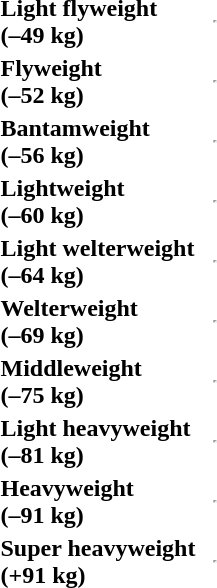<table>
<tr>
<td><strong>Light flyweight<br>(–49 kg)</strong></td>
<td></td>
<td></td>
<td><hr></td>
</tr>
<tr>
<td><strong>Flyweight<br>(–52 kg)</strong></td>
<td></td>
<td></td>
<td><hr></td>
</tr>
<tr>
<td><strong>Bantamweight<br>(–56 kg)</strong></td>
<td></td>
<td></td>
<td><hr></td>
</tr>
<tr>
<td><strong>Lightweight<br>(–60 kg)</strong></td>
<td></td>
<td></td>
<td><hr></td>
</tr>
<tr>
<td><strong>Light welterweight<br>(–64 kg)</strong></td>
<td></td>
<td></td>
<td><hr></td>
</tr>
<tr>
<td><strong>Welterweight<br>(–69 kg)</strong></td>
<td></td>
<td></td>
<td><hr></td>
</tr>
<tr>
<td><strong>Middleweight<br>(–75 kg)</strong></td>
<td></td>
<td></td>
<td><hr></td>
</tr>
<tr>
<td><strong>Light heavyweight<br>(–81 kg)</strong></td>
<td></td>
<td></td>
<td><hr></td>
</tr>
<tr>
<td><strong>Heavyweight<br>(–91 kg)</strong></td>
<td></td>
<td></td>
<td><hr></td>
</tr>
<tr>
<td><strong>Super heavyweight<br>(+91 kg)</strong></td>
<td></td>
<td></td>
<td><hr></td>
</tr>
</table>
